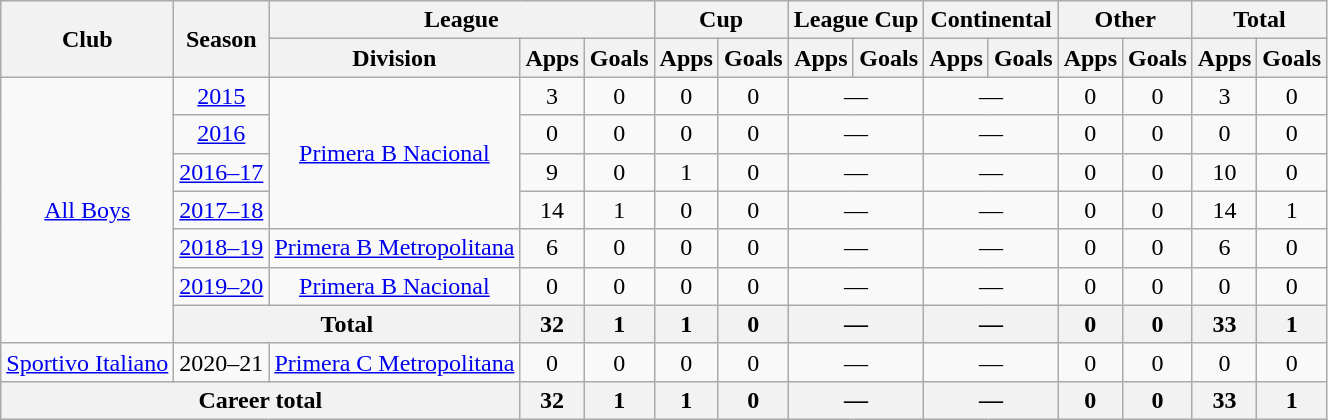<table class="wikitable" style="text-align:center">
<tr>
<th rowspan="2">Club</th>
<th rowspan="2">Season</th>
<th colspan="3">League</th>
<th colspan="2">Cup</th>
<th colspan="2">League Cup</th>
<th colspan="2">Continental</th>
<th colspan="2">Other</th>
<th colspan="2">Total</th>
</tr>
<tr>
<th>Division</th>
<th>Apps</th>
<th>Goals</th>
<th>Apps</th>
<th>Goals</th>
<th>Apps</th>
<th>Goals</th>
<th>Apps</th>
<th>Goals</th>
<th>Apps</th>
<th>Goals</th>
<th>Apps</th>
<th>Goals</th>
</tr>
<tr>
<td rowspan="7"><a href='#'>All Boys</a></td>
<td><a href='#'>2015</a></td>
<td rowspan="4"><a href='#'>Primera B Nacional</a></td>
<td>3</td>
<td>0</td>
<td>0</td>
<td>0</td>
<td colspan="2">—</td>
<td colspan="2">—</td>
<td>0</td>
<td>0</td>
<td>3</td>
<td>0</td>
</tr>
<tr>
<td><a href='#'>2016</a></td>
<td>0</td>
<td>0</td>
<td>0</td>
<td>0</td>
<td colspan="2">—</td>
<td colspan="2">—</td>
<td>0</td>
<td>0</td>
<td>0</td>
<td>0</td>
</tr>
<tr>
<td><a href='#'>2016–17</a></td>
<td>9</td>
<td>0</td>
<td>1</td>
<td>0</td>
<td colspan="2">—</td>
<td colspan="2">—</td>
<td>0</td>
<td>0</td>
<td>10</td>
<td>0</td>
</tr>
<tr>
<td><a href='#'>2017–18</a></td>
<td>14</td>
<td>1</td>
<td>0</td>
<td>0</td>
<td colspan="2">—</td>
<td colspan="2">—</td>
<td>0</td>
<td>0</td>
<td>14</td>
<td>1</td>
</tr>
<tr>
<td><a href='#'>2018–19</a></td>
<td rowspan="1"><a href='#'>Primera B Metropolitana</a></td>
<td>6</td>
<td>0</td>
<td>0</td>
<td>0</td>
<td colspan="2">—</td>
<td colspan="2">—</td>
<td>0</td>
<td>0</td>
<td>6</td>
<td>0</td>
</tr>
<tr>
<td><a href='#'>2019–20</a></td>
<td rowspan="1"><a href='#'>Primera B Nacional</a></td>
<td>0</td>
<td>0</td>
<td>0</td>
<td>0</td>
<td colspan="2">—</td>
<td colspan="2">—</td>
<td>0</td>
<td>0</td>
<td>0</td>
<td>0</td>
</tr>
<tr>
<th colspan="2">Total</th>
<th>32</th>
<th>1</th>
<th>1</th>
<th>0</th>
<th colspan="2">—</th>
<th colspan="2">—</th>
<th>0</th>
<th>0</th>
<th>33</th>
<th>1</th>
</tr>
<tr>
<td rowspan="1"><a href='#'>Sportivo Italiano</a></td>
<td>2020–21</td>
<td rowspan="1"><a href='#'>Primera C Metropolitana</a></td>
<td>0</td>
<td>0</td>
<td>0</td>
<td>0</td>
<td colspan="2">—</td>
<td colspan="2">—</td>
<td>0</td>
<td>0</td>
<td>0</td>
<td>0</td>
</tr>
<tr>
<th colspan="3">Career total</th>
<th>32</th>
<th>1</th>
<th>1</th>
<th>0</th>
<th colspan="2">—</th>
<th colspan="2">—</th>
<th>0</th>
<th>0</th>
<th>33</th>
<th>1</th>
</tr>
</table>
